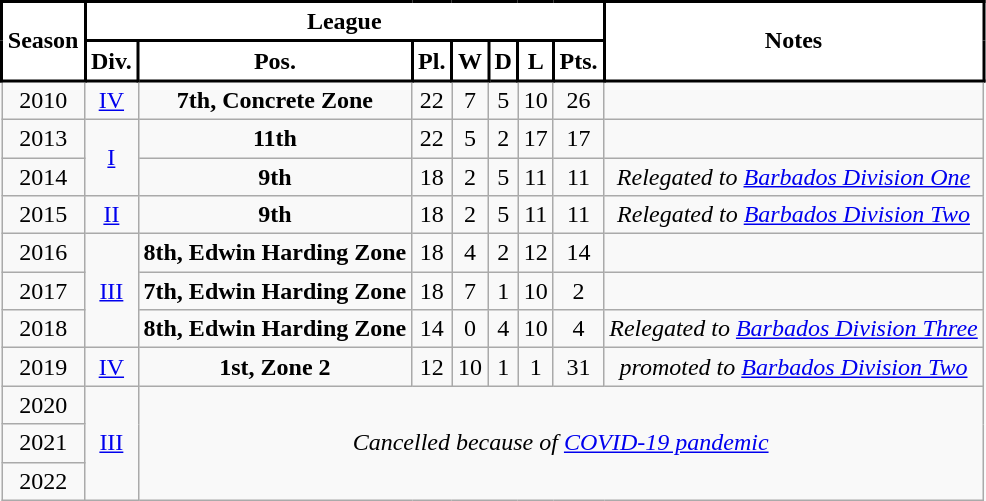<table class="wikitable" style="text-align:center;">
<tr style="background:#efefef;">
<th rowspan="2" ! style="background:#FFFFFF; color:#000000; border:2px solid #000000;" scope="col">Season</th>
<th colspan="7" ! style="background:#FFFFFF; color:#000000; border:2px solid #000000;" scope="col">League</th>
<th rowspan="2" ! style="background:#FFFFFF; color:#000000; border:2px solid #000000;" scope="col">Notes</th>
</tr>
<tr>
<th style="background:#FFFFFF; color:#000000; border:2px solid #000000;" scope="col">Div.</th>
<th style="background:#FFFFFF; color:#000000; border:2px solid #000000;" scope="col">Pos.</th>
<th style="background:#FFFFFF; color:#000000; border:2px solid #000000;" scope="col">Pl.</th>
<th style="background:#FFFFFF; color:#000000; border:2px solid #000000;" scope="col">W</th>
<th style="background:#FFFFFF; color:#000000; border:2px solid #000000;" scope="col">D</th>
<th style="background:#FFFFFF; color:#000000; border:2px solid #000000;" scope="col">L</th>
<th style="background:#FFFFFF; color:#000000; border:2px solid #000000;" scope="col">Pts.</th>
</tr>
<tr>
<td>2010</td>
<td><a href='#'>IV</a></td>
<td><strong>7th, Concrete Zone</strong></td>
<td>22</td>
<td>7</td>
<td>5</td>
<td>10</td>
<td>26</td>
<td></td>
</tr>
<tr>
<td>2013</td>
<td rowspan=2><a href='#'>I</a></td>
<td><strong>11th</strong></td>
<td>22</td>
<td>5</td>
<td>2</td>
<td>17</td>
<td>17</td>
<td></td>
</tr>
<tr>
<td>2014</td>
<td><strong>9th</strong></td>
<td>18</td>
<td>2</td>
<td>5</td>
<td>11</td>
<td>11</td>
<td style="text-align:center;"><em>Relegated to <a href='#'>Barbados Division One</a></em></td>
</tr>
<tr>
<td>2015</td>
<td><a href='#'>II</a></td>
<td><strong>9th</strong></td>
<td>18</td>
<td>2</td>
<td>5</td>
<td>11</td>
<td>11</td>
<td style="text-align:center;"><em>Relegated to <a href='#'>Barbados Division Two</a></em></td>
</tr>
<tr>
<td>2016</td>
<td rowspan=3><a href='#'>III</a></td>
<td><strong>8th, Edwin Harding Zone</strong></td>
<td>18</td>
<td>4</td>
<td>2</td>
<td>12</td>
<td>14</td>
<td></td>
</tr>
<tr>
<td>2017</td>
<td><strong>7th, Edwin Harding Zone</strong></td>
<td>18</td>
<td>7</td>
<td>1</td>
<td>10</td>
<td>2</td>
<td></td>
</tr>
<tr>
<td>2018</td>
<td><strong>8th, Edwin Harding Zone</strong></td>
<td>14</td>
<td>0</td>
<td>4</td>
<td>10</td>
<td>4</td>
<td style="text-align:center;"><em>Relegated to <a href='#'>Barbados Division Three</a></em></td>
</tr>
<tr>
<td>2019</td>
<td><a href='#'>IV</a></td>
<td><strong>1st, Zone 2</strong></td>
<td>12</td>
<td>10</td>
<td>1</td>
<td>1</td>
<td>31</td>
<td style="text-align:center;"><em>promoted to <a href='#'>Barbados Division Two</a></em></td>
</tr>
<tr>
<td>2020</td>
<td rowspan=3><a href='#'>III</a></td>
<td rowspan=3 colspan=7 style="text-align:center;"><em>Cancelled because of <a href='#'>COVID-19 pandemic</a></em></td>
</tr>
<tr>
<td>2021</td>
</tr>
<tr>
<td>2022</td>
</tr>
</table>
